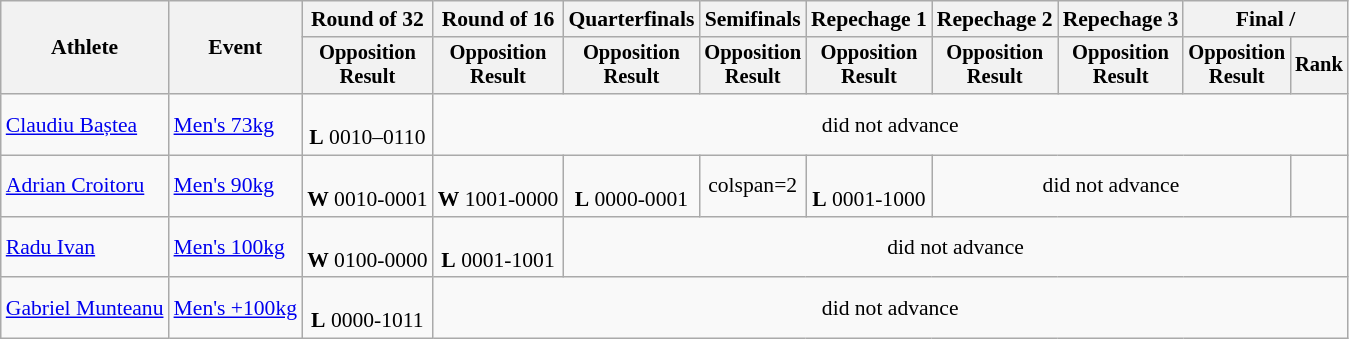<table class="wikitable" style="font-size:90%">
<tr>
<th rowspan="2">Athlete</th>
<th rowspan="2">Event</th>
<th>Round of 32</th>
<th>Round of 16</th>
<th>Quarterfinals</th>
<th>Semifinals</th>
<th>Repechage 1</th>
<th>Repechage 2</th>
<th>Repechage 3</th>
<th colspan=2>Final / </th>
</tr>
<tr style="font-size:95%">
<th>Opposition<br>Result</th>
<th>Opposition<br>Result</th>
<th>Opposition<br>Result</th>
<th>Opposition<br>Result</th>
<th>Opposition<br>Result</th>
<th>Opposition<br>Result</th>
<th>Opposition<br>Result</th>
<th>Opposition<br>Result</th>
<th>Rank</th>
</tr>
<tr align=center>
<td align=left><a href='#'>Claudiu Baștea</a></td>
<td align=left><a href='#'>Men's 73kg</a></td>
<td><br><strong>L</strong> 0010–0110</td>
<td colspan=8>did not advance</td>
</tr>
<tr align=center>
<td align=left><a href='#'>Adrian Croitoru</a></td>
<td align=left><a href='#'>Men's 90kg</a></td>
<td><br><strong>W</strong> 0010-0001</td>
<td><br><strong>W</strong> 1001-0000</td>
<td><br><strong>L</strong> 0000-0001</td>
<td>colspan=2 </td>
<td><br><strong>L</strong> 0001-1000</td>
<td colspan=3>did not advance</td>
</tr>
<tr align=center>
<td align=left><a href='#'>Radu Ivan</a></td>
<td align=left><a href='#'>Men's 100kg</a></td>
<td><br><strong>W</strong> 0100-0000</td>
<td><br><strong>L</strong> 0001-1001</td>
<td colspan=7>did not advance</td>
</tr>
<tr align=center>
<td align=left><a href='#'>Gabriel Munteanu</a></td>
<td align=left><a href='#'>Men's +100kg</a></td>
<td><br><strong>L</strong> 0000-1011</td>
<td colspan=8>did not advance</td>
</tr>
</table>
